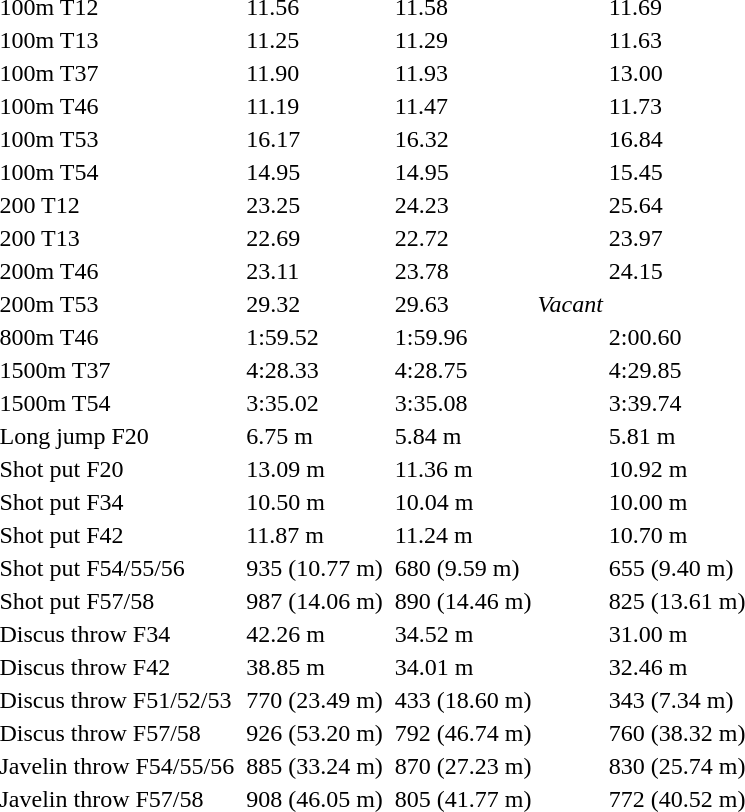<table>
<tr>
<td>100m T12</td>
<td></td>
<td>11.56</td>
<td></td>
<td>11.58</td>
<td></td>
<td>11.69</td>
</tr>
<tr>
<td>100m T13</td>
<td></td>
<td>11.25</td>
<td></td>
<td>11.29</td>
<td></td>
<td>11.63</td>
</tr>
<tr>
<td>100m T37</td>
<td></td>
<td>11.90</td>
<td></td>
<td>11.93</td>
<td></td>
<td>13.00</td>
</tr>
<tr>
<td>100m T46</td>
<td></td>
<td>11.19</td>
<td></td>
<td>11.47</td>
<td></td>
<td>11.73</td>
</tr>
<tr>
<td>100m T53</td>
<td></td>
<td>16.17</td>
<td></td>
<td>16.32</td>
<td></td>
<td>16.84</td>
</tr>
<tr>
<td>100m T54</td>
<td></td>
<td>14.95</td>
<td></td>
<td>14.95</td>
<td></td>
<td>15.45</td>
</tr>
<tr>
<td>200 T12</td>
<td></td>
<td>23.25</td>
<td></td>
<td>24.23</td>
<td></td>
<td>25.64</td>
</tr>
<tr>
<td>200 T13</td>
<td></td>
<td>22.69</td>
<td></td>
<td>22.72</td>
<td></td>
<td>23.97</td>
</tr>
<tr>
<td>200m T46</td>
<td></td>
<td>23.11</td>
<td></td>
<td>23.78</td>
<td></td>
<td>24.15</td>
</tr>
<tr>
<td>200m T53</td>
<td></td>
<td>29.32</td>
<td></td>
<td>29.63</td>
<td><em>Vacant</em></td>
<td></td>
</tr>
<tr>
<td>800m T46</td>
<td></td>
<td>1:59.52</td>
<td></td>
<td>1:59.96</td>
<td></td>
<td>2:00.60</td>
</tr>
<tr>
<td>1500m T37</td>
<td></td>
<td>4:28.33</td>
<td></td>
<td>4:28.75</td>
<td></td>
<td>4:29.85</td>
</tr>
<tr>
<td>1500m T54</td>
<td></td>
<td>3:35.02</td>
<td></td>
<td>3:35.08</td>
<td></td>
<td>3:39.74</td>
</tr>
<tr>
<td>Long jump F20</td>
<td></td>
<td>6.75 m</td>
<td></td>
<td>5.84 m</td>
<td></td>
<td>5.81 m</td>
</tr>
<tr>
<td>Shot put F20</td>
<td></td>
<td>13.09 m</td>
<td></td>
<td>11.36 m</td>
<td></td>
<td>10.92 m</td>
</tr>
<tr>
<td>Shot put F34</td>
<td></td>
<td>10.50 m</td>
<td></td>
<td>10.04 m</td>
<td></td>
<td>10.00 m</td>
</tr>
<tr>
<td>Shot put F42</td>
<td></td>
<td>11.87 m</td>
<td></td>
<td>11.24 m</td>
<td></td>
<td>10.70 m</td>
</tr>
<tr>
<td>Shot put F54/55/56</td>
<td></td>
<td>935 (10.77 m)</td>
<td></td>
<td>680 (9.59 m)</td>
<td></td>
<td>655 (9.40 m)</td>
</tr>
<tr>
<td>Shot put F57/58</td>
<td></td>
<td>987 (14.06 m)</td>
<td></td>
<td>890 (14.46 m)</td>
<td></td>
<td>825 (13.61 m)</td>
</tr>
<tr>
<td>Discus throw F34</td>
<td></td>
<td>42.26 m</td>
<td></td>
<td>34.52 m</td>
<td></td>
<td>31.00 m</td>
</tr>
<tr>
<td>Discus throw F42</td>
<td></td>
<td>38.85 m</td>
<td></td>
<td>34.01 m</td>
<td></td>
<td>32.46 m</td>
</tr>
<tr>
<td>Discus throw F51/52/53</td>
<td></td>
<td>770 (23.49 m)</td>
<td></td>
<td>433 (18.60 m)</td>
<td></td>
<td>343 (7.34 m)</td>
</tr>
<tr>
<td>Discus throw F57/58</td>
<td></td>
<td>926 (53.20 m)</td>
<td></td>
<td>792 (46.74 m)</td>
<td></td>
<td>760 (38.32 m)</td>
</tr>
<tr>
<td>Javelin throw F54/55/56</td>
<td></td>
<td>885 (33.24 m)</td>
<td></td>
<td>870 (27.23 m)</td>
<td></td>
<td>830 (25.74 m)</td>
</tr>
<tr>
<td>Javelin throw F57/58</td>
<td></td>
<td>908 (46.05 m)</td>
<td></td>
<td>805 (41.77 m)</td>
<td></td>
<td>772 (40.52 m)</td>
</tr>
</table>
